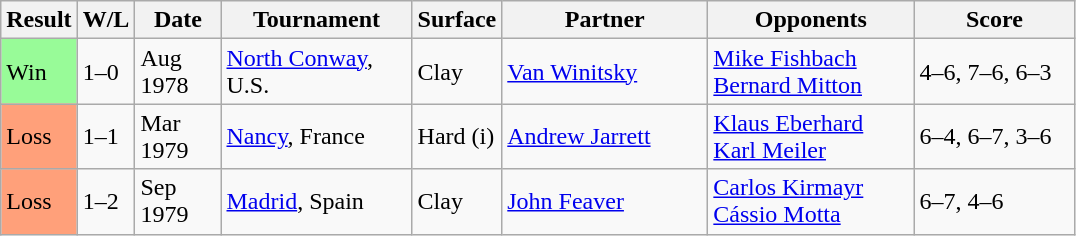<table class="sortable wikitable">
<tr>
<th style="width:40px">Result</th>
<th style="width:30px" class="unsortable">W/L</th>
<th style="width:50px">Date</th>
<th style="width:120px">Tournament</th>
<th style="width:50px">Surface</th>
<th style="width:130px">Partner</th>
<th style="width:130px">Opponents</th>
<th style="width:100px" class="unsortable">Score</th>
</tr>
<tr>
<td style="background:#98fb98;">Win</td>
<td>1–0</td>
<td>Aug 1978</td>
<td><a href='#'>North Conway</a>, U.S.</td>
<td>Clay</td>
<td> <a href='#'>Van Winitsky</a></td>
<td> <a href='#'>Mike Fishbach</a> <br>  <a href='#'>Bernard Mitton</a></td>
<td>4–6, 7–6, 6–3</td>
</tr>
<tr>
<td style="background:#ffa07a;">Loss</td>
<td>1–1</td>
<td>Mar 1979</td>
<td><a href='#'>Nancy</a>, France</td>
<td>Hard (i)</td>
<td> <a href='#'>Andrew Jarrett</a></td>
<td> <a href='#'>Klaus Eberhard</a> <br>  <a href='#'>Karl Meiler</a></td>
<td>6–4, 6–7, 3–6</td>
</tr>
<tr>
<td style="background:#ffa07a;">Loss</td>
<td>1–2</td>
<td>Sep 1979</td>
<td><a href='#'>Madrid</a>, Spain</td>
<td>Clay</td>
<td> <a href='#'>John Feaver</a></td>
<td> <a href='#'>Carlos Kirmayr</a> <br>  <a href='#'>Cássio Motta</a></td>
<td>6–7, 4–6</td>
</tr>
</table>
